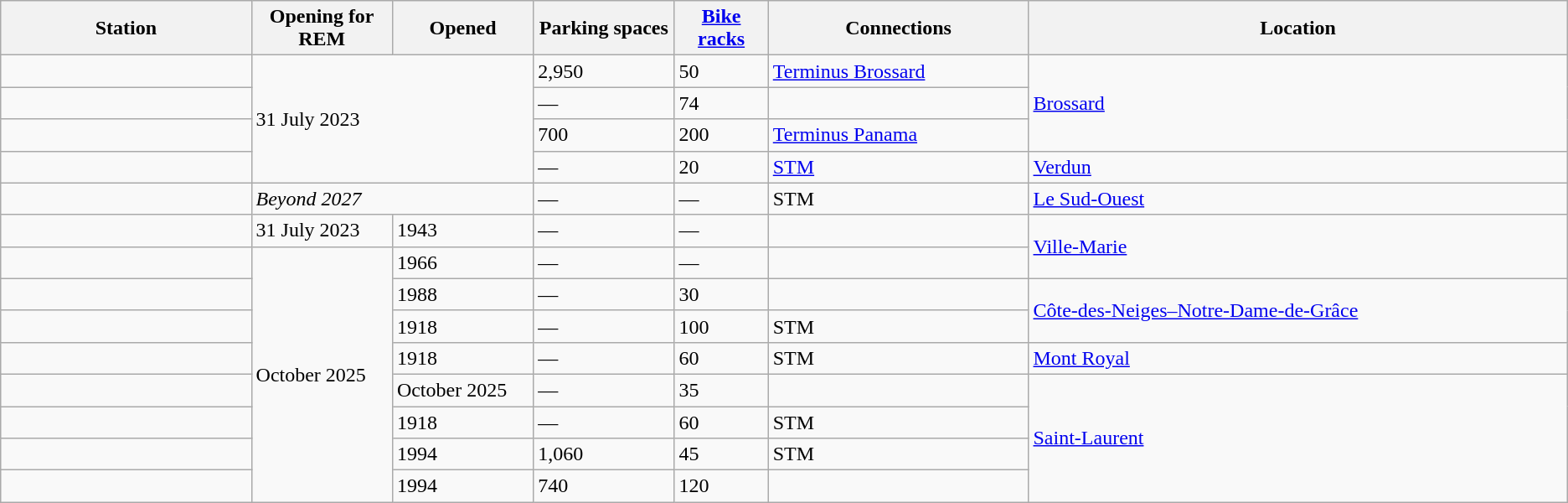<table class="wikitable">
<tr>
<th style="width:16%">Station</th>
<th style="width:9%">Opening for REM</th>
<th style="width:9%">Opened</th>
<th style="width:9%">Parking spaces</th>
<th style="width:6%"><a href='#'>Bike racks</a></th>
<th>Connections</th>
<th>Location</th>
</tr>
<tr>
<td></td>
<td colspan="2" rowspan="4">31 July 2023</td>
<td>2,950</td>
<td>50</td>
<td> <a href='#'>Terminus Brossard</a></td>
<td rowspan= "3"><a href='#'>Brossard</a></td>
</tr>
<tr>
<td></td>
<td>—</td>
<td>74</td>
<td></td>
</tr>
<tr>
<td></td>
<td>700</td>
<td>200</td>
<td> <a href='#'>Terminus Panama</a></td>
</tr>
<tr>
<td></td>
<td>—</td>
<td>20</td>
<td> <a href='#'>STM</a></td>
<td><a href='#'>Verdun</a></td>
</tr>
<tr>
<td></td>
<td colspan="2"><em>Beyond 2027</em></td>
<td>—</td>
<td>—</td>
<td> STM</td>
<td><a href='#'>Le Sud-Ouest</a></td>
</tr>
<tr>
<td></td>
<td>31 July 2023</td>
<td>1943</td>
<td>—</td>
<td>—</td>
<td></td>
<td rowspan= "2"><a href='#'>Ville-Marie</a></td>
</tr>
<tr>
<td></td>
<td rowspan="8">October 2025</td>
<td>1966</td>
<td>—</td>
<td>—</td>
<td></td>
</tr>
<tr>
<td></td>
<td>1988</td>
<td>—</td>
<td>30</td>
<td></td>
<td rowspan= "2"><a href='#'>Côte-des-Neiges–Notre-Dame-de-Grâce</a></td>
</tr>
<tr>
<td></td>
<td>1918</td>
<td>—</td>
<td>100</td>
<td> STM</td>
</tr>
<tr>
<td></td>
<td>1918</td>
<td>—</td>
<td>60</td>
<td> STM</td>
<td><a href='#'>Mont Royal</a></td>
</tr>
<tr>
<td></td>
<td>October 2025</td>
<td>—</td>
<td>35</td>
<td></td>
<td rowspan="4"><a href='#'>Saint-Laurent</a></td>
</tr>
<tr>
<td></td>
<td>1918</td>
<td>—</td>
<td>60</td>
<td> STM</td>
</tr>
<tr>
<td></td>
<td>1994</td>
<td>1,060</td>
<td>45</td>
<td> STM</td>
</tr>
<tr>
<td></td>
<td>1994</td>
<td>740</td>
<td>120</td>
<td></td>
</tr>
</table>
